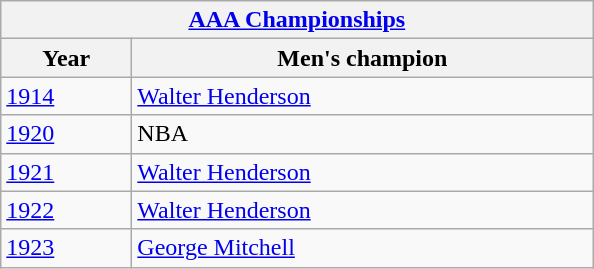<table class="wikitable">
<tr>
<th colspan="2"><a href='#'>AAA Championships</a><br></th>
</tr>
<tr>
<th width=80>Year</th>
<th width=300>Men's champion</th>
</tr>
<tr>
<td><a href='#'>1914</a></td>
<td><a href='#'>Walter Henderson</a></td>
</tr>
<tr>
<td><a href='#'>1920</a></td>
<td>NBA</td>
</tr>
<tr>
<td><a href='#'>1921</a></td>
<td><a href='#'>Walter Henderson</a></td>
</tr>
<tr>
<td><a href='#'>1922</a></td>
<td><a href='#'>Walter Henderson</a></td>
</tr>
<tr>
<td><a href='#'>1923</a></td>
<td><a href='#'>George Mitchell</a></td>
</tr>
</table>
